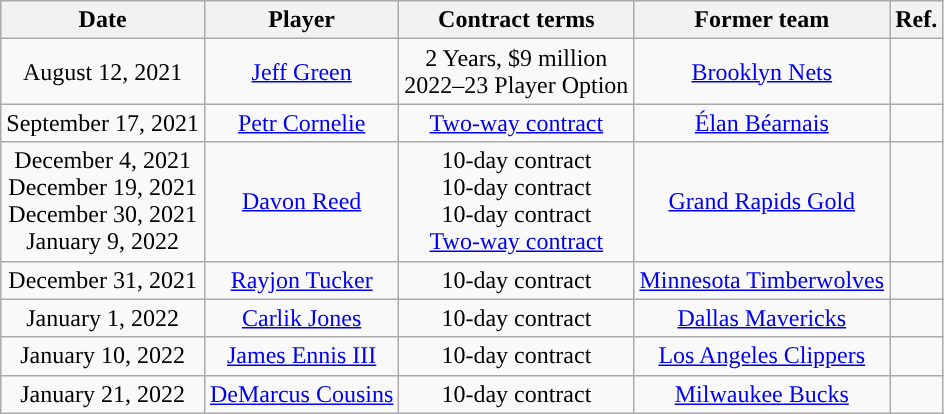<table class="wikitable sortable sortable" style="text-align: center">
<tr>
<th>Date</th>
<th>Player</th>
<th>Contract terms</th>
<th>Former team</th>
<th>Ref.</th>
</tr>
<tr>
<td>August 12, 2021</td>
<td><a href='#'>Jeff Green</a></td>
<td>2 Years, $9 million<br>2022–23 Player Option</td>
<td><a href='#'>Brooklyn Nets</a></td>
<td></td>
</tr>
<tr>
<td>September 17, 2021</td>
<td><a href='#'>Petr Cornelie</a></td>
<td><a href='#'>Two-way contract</a></td>
<td> <a href='#'>Élan Béarnais</a></td>
<td></td>
</tr>
<tr>
<td>December 4, 2021<br>December 19, 2021<br>December 30, 2021<br>January 9, 2022</td>
<td><a href='#'>Davon Reed</a></td>
<td>10-day contract<br>10-day contract<br>10-day contract<br><a href='#'>Two-way contract</a></td>
<td><a href='#'>Grand Rapids Gold</a></td>
<td><br><br><br></td>
</tr>
<tr>
<td>December 31, 2021</td>
<td><a href='#'>Rayjon Tucker</a></td>
<td>10-day contract</td>
<td><a href='#'>Minnesota Timberwolves</a></td>
<td></td>
</tr>
<tr>
<td>January 1, 2022</td>
<td><a href='#'>Carlik Jones</a></td>
<td>10-day contract</td>
<td><a href='#'>Dallas Mavericks</a></td>
<td></td>
</tr>
<tr>
<td>January 10, 2022</td>
<td><a href='#'>James Ennis III</a></td>
<td>10-day contract</td>
<td><a href='#'>Los Angeles Clippers</a></td>
<td></td>
</tr>
<tr>
<td>January 21, 2022</td>
<td><a href='#'>DeMarcus Cousins</a></td>
<td>10-day contract</td>
<td><a href='#'>Milwaukee Bucks</a></td>
<td></td>
</tr>
</table>
